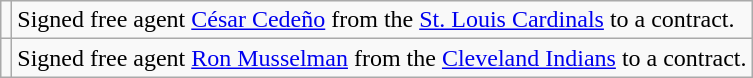<table class="wikitable">
<tr>
<td></td>
<td>Signed free agent <a href='#'>César Cedeño</a> from the <a href='#'>St. Louis Cardinals</a> to a contract.</td>
</tr>
<tr>
<td></td>
<td>Signed free agent <a href='#'>Ron Musselman</a> from the <a href='#'>Cleveland Indians</a> to a contract.</td>
</tr>
</table>
